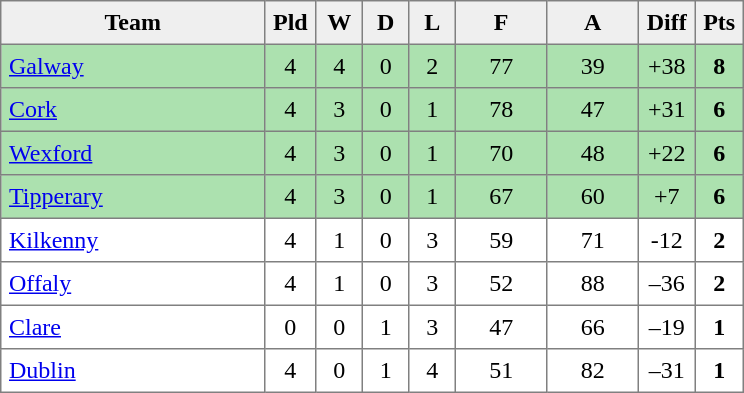<table style=border-collapse:collapse border=1 cellspacing=0 cellpadding=5>
<tr style="text-align:center; background:#efefef;">
<th width=165>Team</th>
<th width=20>Pld</th>
<th width=20>W</th>
<th width=20>D</th>
<th width=20>L</th>
<th width=50>F</th>
<th width=50>A</th>
<th width=20>Diff</th>
<th width=20>Pts</th>
</tr>
<tr style="text-align:center; background:#ace1af;">
<td style="text-align:left;"><a href='#'>Galway</a></td>
<td>4</td>
<td>4</td>
<td>0</td>
<td>2</td>
<td>77</td>
<td>39</td>
<td>+38</td>
<td><strong>8</strong></td>
</tr>
<tr style="text-align:center; background:#ace1af;">
<td style="text-align:left;"><a href='#'>Cork</a></td>
<td>4</td>
<td>3</td>
<td>0</td>
<td>1</td>
<td>78</td>
<td>47</td>
<td>+31</td>
<td><strong>6</strong></td>
</tr>
<tr style="text-align:center; background:#ace1af;">
<td style="text-align:left;"><a href='#'>Wexford</a></td>
<td>4</td>
<td>3</td>
<td>0</td>
<td>1</td>
<td>70</td>
<td>48</td>
<td>+22</td>
<td><strong>6</strong></td>
</tr>
<tr style="text-align:center; background:#ace1af;">
<td style="text-align:left;"><a href='#'>Tipperary</a></td>
<td>4</td>
<td>3</td>
<td>0</td>
<td>1</td>
<td>67</td>
<td>60</td>
<td>+7</td>
<td><strong>6</strong></td>
</tr>
<tr style="text-align:center; background:#fff;">
<td style="text-align:left;"><a href='#'>Kilkenny</a></td>
<td>4</td>
<td>1</td>
<td>0</td>
<td>3</td>
<td>59</td>
<td>71</td>
<td>-12</td>
<td><strong>2</strong></td>
</tr>
<tr style="text-align:center; background:#fff;">
<td style="text-align:left;"><a href='#'>Offaly</a></td>
<td>4</td>
<td>1</td>
<td>0</td>
<td>3</td>
<td>52</td>
<td>88</td>
<td>–36</td>
<td><strong>2</strong></td>
</tr>
<tr style="text-align:center; background:#fff;">
<td style="text-align:left;"><a href='#'>Clare</a></td>
<td>0</td>
<td>0</td>
<td>1</td>
<td>3</td>
<td>47</td>
<td>66</td>
<td>–19</td>
<td><strong>1</strong></td>
</tr>
<tr style="text-align:center; background:#fff;">
<td style="text-align:left;"><a href='#'>Dublin</a></td>
<td>4</td>
<td>0</td>
<td>1</td>
<td>4</td>
<td>51</td>
<td>82</td>
<td>–31</td>
<td><strong>1</strong></td>
</tr>
</table>
